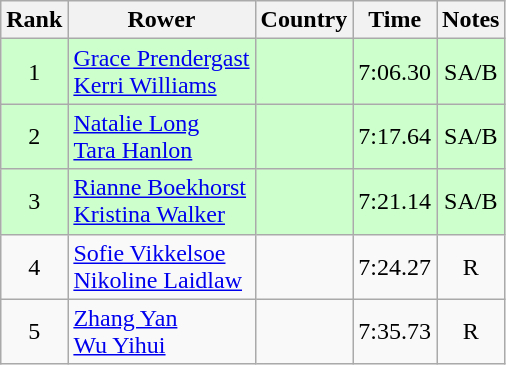<table class="wikitable" style="text-align:center">
<tr>
<th>Rank</th>
<th>Rower</th>
<th>Country</th>
<th>Time</th>
<th>Notes</th>
</tr>
<tr bgcolor=ccffcc>
<td>1</td>
<td align="left"><a href='#'>Grace Prendergast</a><br><a href='#'>Kerri Williams</a></td>
<td align="left"></td>
<td>7:06.30</td>
<td>SA/B</td>
</tr>
<tr bgcolor=ccffcc>
<td>2</td>
<td align="left"><a href='#'>Natalie Long</a><br><a href='#'>Tara Hanlon</a></td>
<td align="left"></td>
<td>7:17.64</td>
<td>SA/B</td>
</tr>
<tr bgcolor=ccffcc>
<td>3</td>
<td align="left"><a href='#'>Rianne Boekhorst</a><br><a href='#'>Kristina Walker</a></td>
<td align="left"></td>
<td>7:21.14</td>
<td>SA/B</td>
</tr>
<tr>
<td>4</td>
<td align="left"><a href='#'>Sofie Vikkelsoe</a><br><a href='#'>Nikoline Laidlaw</a></td>
<td align="left"></td>
<td>7:24.27</td>
<td>R</td>
</tr>
<tr>
<td>5</td>
<td align="left"><a href='#'>Zhang Yan</a><br><a href='#'>Wu Yihui</a></td>
<td align="left"></td>
<td>7:35.73</td>
<td>R</td>
</tr>
</table>
